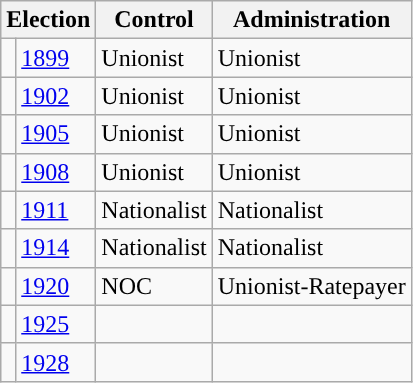<table class="wikitable">
<tr>
<th colspan="2">Election</th>
<th>Control</th>
<th>Administration</th>
</tr>
<tr>
<td style="background-color: "></td>
<td><a href='#'>1899</a></td>
<td>Unionist</td>
<td>Unionist</td>
</tr>
<tr>
<td style="background-color: "></td>
<td><a href='#'>1902</a></td>
<td>Unionist</td>
<td>Unionist</td>
</tr>
<tr>
<td style="background-color: "></td>
<td><a href='#'>1905</a></td>
<td>Unionist</td>
<td>Unionist</td>
</tr>
<tr>
<td style="background-color: "></td>
<td><a href='#'>1908</a></td>
<td>Unionist</td>
<td>Unionist</td>
</tr>
<tr>
<td style="background-color: "></td>
<td><a href='#'>1911</a></td>
<td>Nationalist</td>
<td>Nationalist</td>
</tr>
<tr>
<td style="background-color: "></td>
<td><a href='#'>1914</a></td>
<td>Nationalist</td>
<td>Nationalist</td>
</tr>
<tr>
<td style="background-color: "></td>
<td><a href='#'>1920</a></td>
<td>NOC</td>
<td>Unionist-Ratepayer</td>
</tr>
<tr>
<td></td>
<td><a href='#'>1925</a></td>
<td></td>
<td></td>
</tr>
<tr>
<td></td>
<td><a href='#'>1928</a></td>
<td></td>
<td></td>
</tr>
</table>
